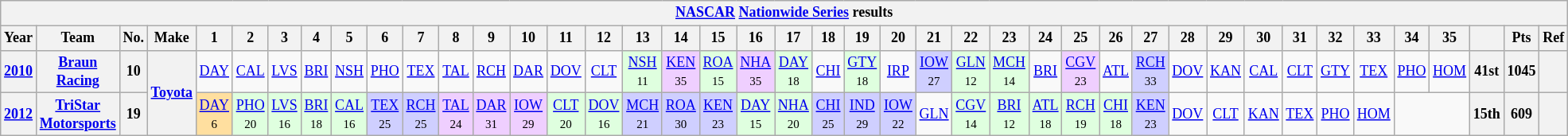<table class="wikitable" style="text-align:center; font-size:75%">
<tr>
<th colspan=42><a href='#'>NASCAR</a> <a href='#'>Nationwide Series</a> results</th>
</tr>
<tr>
<th>Year</th>
<th>Team</th>
<th>No.</th>
<th>Make</th>
<th>1</th>
<th>2</th>
<th>3</th>
<th>4</th>
<th>5</th>
<th>6</th>
<th>7</th>
<th>8</th>
<th>9</th>
<th>10</th>
<th>11</th>
<th>12</th>
<th>13</th>
<th>14</th>
<th>15</th>
<th>16</th>
<th>17</th>
<th>18</th>
<th>19</th>
<th>20</th>
<th>21</th>
<th>22</th>
<th>23</th>
<th>24</th>
<th>25</th>
<th>26</th>
<th>27</th>
<th>28</th>
<th>29</th>
<th>30</th>
<th>31</th>
<th>32</th>
<th>33</th>
<th>34</th>
<th>35</th>
<th></th>
<th>Pts</th>
<th>Ref</th>
</tr>
<tr>
<th><a href='#'>2010</a></th>
<th><a href='#'>Braun Racing</a></th>
<th>10</th>
<th rowspan="2"><a href='#'>Toyota</a></th>
<td><a href='#'>DAY</a></td>
<td><a href='#'>CAL</a></td>
<td><a href='#'>LVS</a></td>
<td><a href='#'>BRI</a></td>
<td><a href='#'>NSH</a></td>
<td><a href='#'>PHO</a></td>
<td><a href='#'>TEX</a></td>
<td><a href='#'>TAL</a></td>
<td><a href='#'>RCH</a></td>
<td><a href='#'>DAR</a></td>
<td><a href='#'>DOV</a></td>
<td><a href='#'>CLT</a></td>
<td style="background:#DFFFDF;"><a href='#'>NSH</a><br><small>11</small></td>
<td style="background:#EFCFFF;"><a href='#'>KEN</a><br><small>35</small></td>
<td style="background:#DFFFDF;"><a href='#'>ROA</a><br><small>15</small></td>
<td style="background:#EFCFFF;"><a href='#'>NHA</a><br><small>35</small></td>
<td style="background:#DFFFDF;"><a href='#'>DAY</a><br><small>18</small></td>
<td><a href='#'>CHI</a></td>
<td style="background:#DFFFDF;"><a href='#'>GTY</a><br><small>18</small></td>
<td><a href='#'>IRP</a></td>
<td style="background:#CFCFFF;"><a href='#'>IOW</a><br><small>27</small></td>
<td style="background:#DFFFDF;"><a href='#'>GLN</a><br><small>12</small></td>
<td style="background:#DFFFDF;"><a href='#'>MCH</a><br><small>14</small></td>
<td><a href='#'>BRI</a></td>
<td style="background:#EFCFFF;"><a href='#'>CGV</a><br><small>23</small></td>
<td><a href='#'>ATL</a></td>
<td style="background:#CFCFFF;"><a href='#'>RCH</a><br><small>33</small></td>
<td><a href='#'>DOV</a></td>
<td><a href='#'>KAN</a></td>
<td><a href='#'>CAL</a></td>
<td><a href='#'>CLT</a></td>
<td><a href='#'>GTY</a></td>
<td><a href='#'>TEX</a></td>
<td><a href='#'>PHO</a></td>
<td><a href='#'>HOM</a></td>
<th>41st</th>
<th>1045</th>
<th></th>
</tr>
<tr>
<th><a href='#'>2012</a></th>
<th><a href='#'>TriStar Motorsports</a></th>
<th>19</th>
<td style="background:#FFDF9F;"><a href='#'>DAY</a><br><small>6</small></td>
<td style="background:#DFFFDF;"><a href='#'>PHO</a><br><small>20</small></td>
<td style="background:#DFFFDF;"><a href='#'>LVS</a><br><small>16</small></td>
<td style="background:#DFFFDF;"><a href='#'>BRI</a><br><small>18</small></td>
<td style="background:#DFFFDF;"><a href='#'>CAL</a><br><small>16</small></td>
<td style="background:#CFCFFF;"><a href='#'>TEX</a><br><small>25</small></td>
<td style="background:#CFCFFF;"><a href='#'>RCH</a><br><small>25</small></td>
<td style="background:#EFCFFF;"><a href='#'>TAL</a><br><small>24</small></td>
<td style="background:#EFCFFF;"><a href='#'>DAR</a><br><small>31</small></td>
<td style="background:#EFCFFF;"><a href='#'>IOW</a><br><small>29</small></td>
<td style="background:#DFFFDF;"><a href='#'>CLT</a><br><small>20</small></td>
<td style="background:#DFFFDF;"><a href='#'>DOV</a><br><small>16</small></td>
<td style="background:#CFCFFF;"><a href='#'>MCH</a><br><small>21</small></td>
<td style="background:#CFCFFF;"><a href='#'>ROA</a><br><small>30</small></td>
<td style="background:#CFCFFF;"><a href='#'>KEN</a><br><small>23</small></td>
<td style="background:#DFFFDF;"><a href='#'>DAY</a><br><small>15</small></td>
<td style="background:#DFFFDF;"><a href='#'>NHA</a><br><small>20</small></td>
<td style="background:#CFCFFF;"><a href='#'>CHI</a><br><small>25</small></td>
<td style="background:#CFCFFF;"><a href='#'>IND</a><br><small>29</small></td>
<td style="background:#CFCFFF;"><a href='#'>IOW</a><br><small>22</small></td>
<td><a href='#'>GLN</a></td>
<td style="background:#DFFFDF;"><a href='#'>CGV</a><br><small>14</small></td>
<td style="background:#DFFFDF;"><a href='#'>BRI</a><br><small>12</small></td>
<td style="background:#DFFFDF;"><a href='#'>ATL</a><br><small>18</small></td>
<td style="background:#DFFFDF;"><a href='#'>RCH</a><br><small>19</small></td>
<td style="background:#DFFFDF;"><a href='#'>CHI</a><br><small>18</small></td>
<td style="background:#CFCFFF;"><a href='#'>KEN</a><br><small>23</small></td>
<td><a href='#'>DOV</a></td>
<td><a href='#'>CLT</a></td>
<td><a href='#'>KAN</a></td>
<td><a href='#'>TEX</a></td>
<td><a href='#'>PHO</a></td>
<td><a href='#'>HOM</a></td>
<td colspan=2></td>
<th>15th</th>
<th>609</th>
<th></th>
</tr>
</table>
